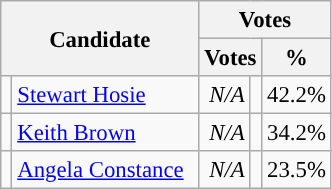<table class=wikitable style="font-size:95%;">
<tr>
<th colspan="2" scope="col" rowspan="2" width="125">Candidate</th>
<th scope="col" colspan="3" width="75">Votes</th>
</tr>
<tr>
<th scope="col" colspan="2">Votes</th>
<th>%</th>
</tr>
<tr align="right">
<td style="background-color: "></td>
<td scope="row" align="left"><a href='#'>Stewart Hosie</a></td>
<td align="right"><em>N/A</em></td>
<td align=center></td>
<td>42.2%</td>
</tr>
<tr align="right">
<td style="background-color: "></td>
<td scope="row" align="left"><a href='#'>Keith Brown</a></td>
<td align="right"><em>N/A</em></td>
<td align=center></td>
<td>34.2%</td>
</tr>
<tr align="right">
<td style="background-color: "></td>
<td scope="row" align="left"><a href='#'>Angela Constance</a> </td>
<td align="right"><em>N/A</em></td>
<td align=center></td>
<td>23.5%</td>
</tr>
</table>
